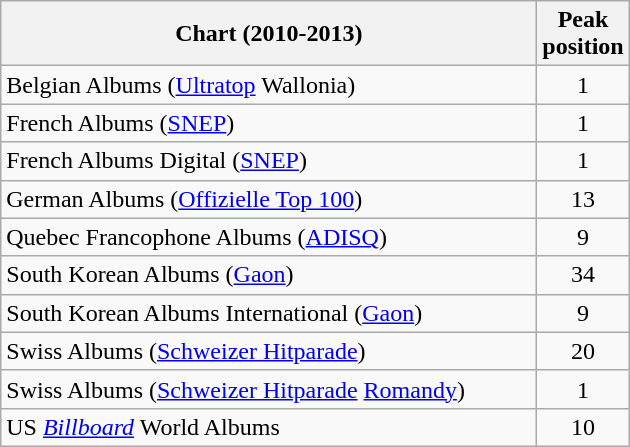<table class="wikitable sortable">
<tr>
<th width="350" rowspan="1">Chart (2010-2013)</th>
<th width="40" rowspan="1">Peak<br>position</th>
</tr>
<tr>
<td>Belgian Albums (<a href='#'>Ultratop</a> Wallonia)</td>
<td align="center">1</td>
</tr>
<tr>
<td>French Albums (<a href='#'>SNEP</a>)</td>
<td align="center">1</td>
</tr>
<tr>
<td>French Albums Digital (<a href='#'>SNEP</a>)</td>
<td align="center">1</td>
</tr>
<tr>
<td>German Albums (<a href='#'>Offizielle Top 100</a>)</td>
<td align="center">13</td>
</tr>
<tr>
<td>Quebec Francophone Albums (<a href='#'>ADISQ</a>)</td>
<td align="center">9</td>
</tr>
<tr>
<td>South Korean Albums (<a href='#'>Gaon</a>)</td>
<td align="center">34</td>
</tr>
<tr>
<td>South Korean Albums International (<a href='#'>Gaon</a>)</td>
<td align="center">9</td>
</tr>
<tr>
<td>Swiss Albums (<a href='#'>Schweizer Hitparade</a>)</td>
<td align="center">20</td>
</tr>
<tr>
<td>Swiss Albums (<a href='#'>Schweizer Hitparade</a> <a href='#'>Romandy</a>)</td>
<td align="center">1</td>
</tr>
<tr>
<td>US <a href='#'><em>Billboard</em></a> World Albums</td>
<td align="center">10</td>
</tr>
</table>
